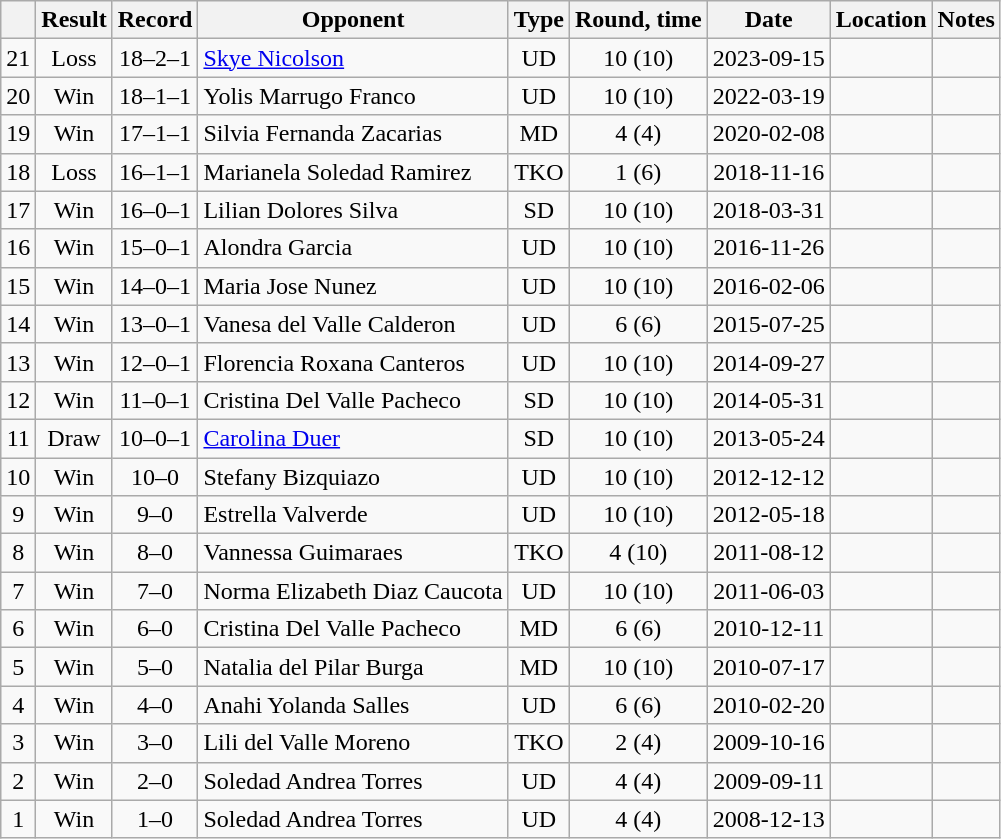<table class=wikitable style=text-align:center>
<tr>
<th></th>
<th>Result</th>
<th>Record</th>
<th>Opponent</th>
<th>Type</th>
<th>Round, time</th>
<th>Date</th>
<th>Location</th>
<th>Notes</th>
</tr>
<tr>
<td>21</td>
<td>Loss</td>
<td>18–2–1</td>
<td align=left><a href='#'>Skye Nicolson</a></td>
<td>UD</td>
<td>10 (10)</td>
<td>2023-09-15</td>
<td align=left></td>
<td align=left></td>
</tr>
<tr>
<td>20</td>
<td>Win</td>
<td>18–1–1</td>
<td align=left>Yolis Marrugo Franco</td>
<td>UD</td>
<td>10 (10)</td>
<td>2022-03-19</td>
<td align=left></td>
<td align=left></td>
</tr>
<tr>
<td>19</td>
<td>Win</td>
<td>17–1–1</td>
<td align=left>Silvia Fernanda Zacarias</td>
<td>MD</td>
<td>4 (4)</td>
<td>2020-02-08</td>
<td align=left></td>
<td align=left></td>
</tr>
<tr>
<td>18</td>
<td>Loss</td>
<td>16–1–1</td>
<td align=left>Marianela Soledad Ramirez</td>
<td>TKO</td>
<td>1 (6)</td>
<td>2018-11-16</td>
<td align=left></td>
<td align=left></td>
</tr>
<tr>
<td>17</td>
<td>Win</td>
<td>16–0–1</td>
<td align=left>Lilian Dolores Silva</td>
<td>SD</td>
<td>10 (10)</td>
<td>2018-03-31</td>
<td align=left></td>
<td align=left></td>
</tr>
<tr>
<td>16</td>
<td>Win</td>
<td>15–0–1</td>
<td align=left>Alondra Garcia</td>
<td>UD</td>
<td>10 (10)</td>
<td>2016-11-26</td>
<td align=left></td>
<td align=left></td>
</tr>
<tr>
<td>15</td>
<td>Win</td>
<td>14–0–1</td>
<td align=left>Maria Jose Nunez</td>
<td>UD</td>
<td>10 (10)</td>
<td>2016-02-06</td>
<td align=left></td>
<td align=left></td>
</tr>
<tr>
<td>14</td>
<td>Win</td>
<td>13–0–1</td>
<td align=left>Vanesa del Valle Calderon</td>
<td>UD</td>
<td>6 (6)</td>
<td>2015-07-25</td>
<td align=left></td>
<td align=left></td>
</tr>
<tr>
<td>13</td>
<td>Win</td>
<td>12–0–1</td>
<td align=left>Florencia Roxana Canteros</td>
<td>UD</td>
<td>10 (10)</td>
<td>2014-09-27</td>
<td align=left></td>
<td align=left></td>
</tr>
<tr>
<td>12</td>
<td>Win</td>
<td>11–0–1</td>
<td align=left>Cristina Del Valle Pacheco</td>
<td>SD</td>
<td>10 (10)</td>
<td>2014-05-31</td>
<td align=left></td>
<td align=left></td>
</tr>
<tr>
<td>11</td>
<td>Draw</td>
<td>10–0–1</td>
<td align=left><a href='#'>Carolina Duer</a></td>
<td>SD</td>
<td>10 (10)</td>
<td>2013-05-24</td>
<td align=left></td>
<td align=left></td>
</tr>
<tr>
<td>10</td>
<td>Win</td>
<td>10–0</td>
<td align=left>Stefany Bizquiazo</td>
<td>UD</td>
<td>10 (10)</td>
<td>2012-12-12</td>
<td align=left></td>
<td align=left></td>
</tr>
<tr>
<td>9</td>
<td>Win</td>
<td>9–0</td>
<td align=left>Estrella Valverde</td>
<td>UD</td>
<td>10 (10)</td>
<td>2012-05-18</td>
<td align=left></td>
<td align=left></td>
</tr>
<tr>
<td>8</td>
<td>Win</td>
<td>8–0</td>
<td align=left>Vannessa Guimaraes</td>
<td>TKO</td>
<td>4 (10)</td>
<td>2011-08-12</td>
<td align=left></td>
<td align=left></td>
</tr>
<tr>
<td>7</td>
<td>Win</td>
<td>7–0</td>
<td align=left>Norma Elizabeth Diaz Caucota</td>
<td>UD</td>
<td>10 (10)</td>
<td>2011-06-03</td>
<td align=left></td>
<td align=left></td>
</tr>
<tr>
<td>6</td>
<td>Win</td>
<td>6–0</td>
<td align=left>Cristina Del Valle Pacheco</td>
<td>MD</td>
<td>6 (6)</td>
<td>2010-12-11</td>
<td align=left></td>
<td align=left></td>
</tr>
<tr>
<td>5</td>
<td>Win</td>
<td>5–0</td>
<td align=left>Natalia del Pilar Burga</td>
<td>MD</td>
<td>10 (10)</td>
<td>2010-07-17</td>
<td align=left></td>
<td align=left></td>
</tr>
<tr>
<td>4</td>
<td>Win</td>
<td>4–0</td>
<td align=left>Anahi Yolanda Salles</td>
<td>UD</td>
<td>6 (6)</td>
<td>2010-02-20</td>
<td align=left></td>
<td align=left></td>
</tr>
<tr>
<td>3</td>
<td>Win</td>
<td>3–0</td>
<td align=left>Lili del Valle Moreno</td>
<td>TKO</td>
<td>2 (4)</td>
<td>2009-10-16</td>
<td align=left></td>
<td align=left></td>
</tr>
<tr>
<td>2</td>
<td>Win</td>
<td>2–0</td>
<td align=left>Soledad Andrea Torres</td>
<td>UD</td>
<td>4 (4)</td>
<td>2009-09-11</td>
<td align=left></td>
<td align=left></td>
</tr>
<tr>
<td>1</td>
<td>Win</td>
<td>1–0</td>
<td align=left>Soledad Andrea Torres</td>
<td>UD</td>
<td>4 (4)</td>
<td>2008-12-13</td>
<td align=left></td>
<td align=left></td>
</tr>
</table>
